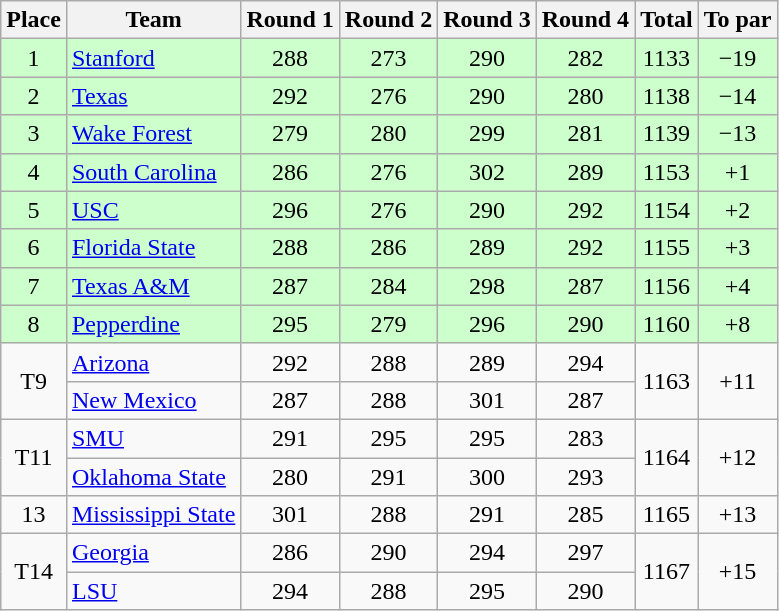<table class="wikitable" style="text-align:center">
<tr>
<th>Place</th>
<th>Team</th>
<th>Round 1</th>
<th>Round 2</th>
<th>Round 3</th>
<th>Round 4</th>
<th>Total</th>
<th>To par</th>
</tr>
<tr style="background:#ccffcc;">
<td>1</td>
<td align=left><a href='#'>Stanford</a></td>
<td>288</td>
<td>273</td>
<td>290</td>
<td>282</td>
<td>1133</td>
<td>−19</td>
</tr>
<tr style="background:#ccffcc;">
<td>2</td>
<td align=left><a href='#'>Texas</a></td>
<td>292</td>
<td>276</td>
<td>290</td>
<td>280</td>
<td>1138</td>
<td>−14</td>
</tr>
<tr style="background:#ccffcc;">
<td>3</td>
<td align=left><a href='#'>Wake Forest</a></td>
<td>279</td>
<td>280</td>
<td>299</td>
<td>281</td>
<td>1139</td>
<td>−13</td>
</tr>
<tr style="background:#ccffcc;">
<td>4</td>
<td align=left><a href='#'>South Carolina</a></td>
<td>286</td>
<td>276</td>
<td>302</td>
<td>289</td>
<td>1153</td>
<td>+1</td>
</tr>
<tr style="background:#ccffcc;">
<td>5</td>
<td align=left><a href='#'>USC</a></td>
<td>296</td>
<td>276</td>
<td>290</td>
<td>292</td>
<td>1154</td>
<td>+2</td>
</tr>
<tr style="background:#ccffcc;">
<td>6</td>
<td align=left><a href='#'>Florida State</a></td>
<td>288</td>
<td>286</td>
<td>289</td>
<td>292</td>
<td>1155</td>
<td>+3</td>
</tr>
<tr style="background:#ccffcc;">
<td>7</td>
<td align=left><a href='#'>Texas A&M</a></td>
<td>287</td>
<td>284</td>
<td>298</td>
<td>287</td>
<td>1156</td>
<td>+4</td>
</tr>
<tr style="background:#ccffcc;">
<td>8</td>
<td align=left><a href='#'>Pepperdine</a></td>
<td>295</td>
<td>279</td>
<td>296</td>
<td>290</td>
<td>1160</td>
<td>+8</td>
</tr>
<tr>
<td rowspan=2>T9</td>
<td align=left><a href='#'>Arizona</a></td>
<td>292</td>
<td>288</td>
<td>289</td>
<td>294</td>
<td rowspan=2>1163</td>
<td rowspan=2>+11</td>
</tr>
<tr>
<td align=left><a href='#'>New Mexico</a></td>
<td>287</td>
<td>288</td>
<td>301</td>
<td>287</td>
</tr>
<tr>
<td rowspan=2>T11</td>
<td align=left><a href='#'>SMU</a></td>
<td>291</td>
<td>295</td>
<td>295</td>
<td>283</td>
<td rowspan=2>1164</td>
<td rowspan=2>+12</td>
</tr>
<tr>
<td align=left><a href='#'>Oklahoma State</a></td>
<td>280</td>
<td>291</td>
<td>300</td>
<td>293</td>
</tr>
<tr>
<td>13</td>
<td align=left><a href='#'>Mississippi State</a></td>
<td>301</td>
<td>288</td>
<td>291</td>
<td>285</td>
<td>1165</td>
<td>+13</td>
</tr>
<tr>
<td rowspan=2>T14</td>
<td align=left><a href='#'>Georgia</a></td>
<td>286</td>
<td>290</td>
<td>294</td>
<td>297</td>
<td rowspan=2>1167</td>
<td rowspan=2>+15</td>
</tr>
<tr>
<td align=left><a href='#'>LSU</a></td>
<td>294</td>
<td>288</td>
<td>295</td>
<td>290</td>
</tr>
</table>
